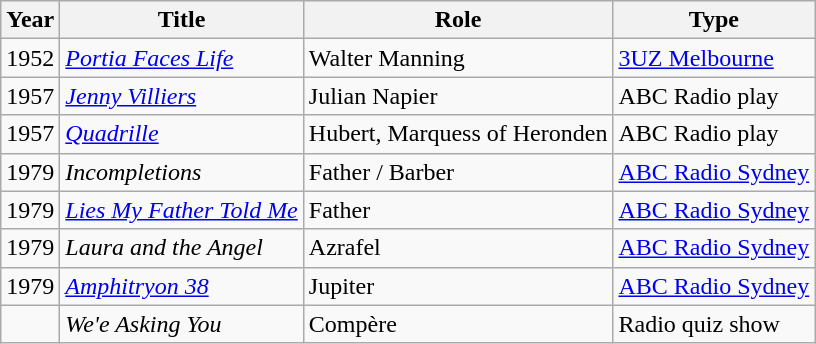<table class="wikitable">
<tr>
<th>Year</th>
<th>Title</th>
<th>Role</th>
<th>Type</th>
</tr>
<tr>
<td>1952</td>
<td><em><a href='#'>Portia Faces Life</a></em></td>
<td>Walter Manning</td>
<td><a href='#'>3UZ Melbourne</a></td>
</tr>
<tr>
<td>1957</td>
<td><em><a href='#'>Jenny Villiers</a></em></td>
<td>Julian Napier</td>
<td>ABC Radio play</td>
</tr>
<tr>
<td>1957</td>
<td><em><a href='#'>Quadrille</a></em></td>
<td>Hubert, Marquess of Heronden</td>
<td>ABC Radio play</td>
</tr>
<tr>
<td>1979</td>
<td><em>Incompletions</em></td>
<td>Father / Barber</td>
<td><a href='#'>ABC Radio Sydney</a></td>
</tr>
<tr>
<td>1979</td>
<td><em><a href='#'>Lies My Father Told Me</a></em></td>
<td>Father</td>
<td><a href='#'>ABC Radio Sydney</a></td>
</tr>
<tr>
<td>1979</td>
<td><em>Laura and the Angel</em></td>
<td>Azrafel</td>
<td><a href='#'>ABC Radio Sydney</a></td>
</tr>
<tr>
<td>1979</td>
<td><em><a href='#'>Amphitryon 38</a></em></td>
<td>Jupiter</td>
<td><a href='#'>ABC Radio Sydney</a></td>
</tr>
<tr>
<td></td>
<td><em>We'e Asking You</em></td>
<td>Compère</td>
<td>Radio quiz show</td>
</tr>
</table>
